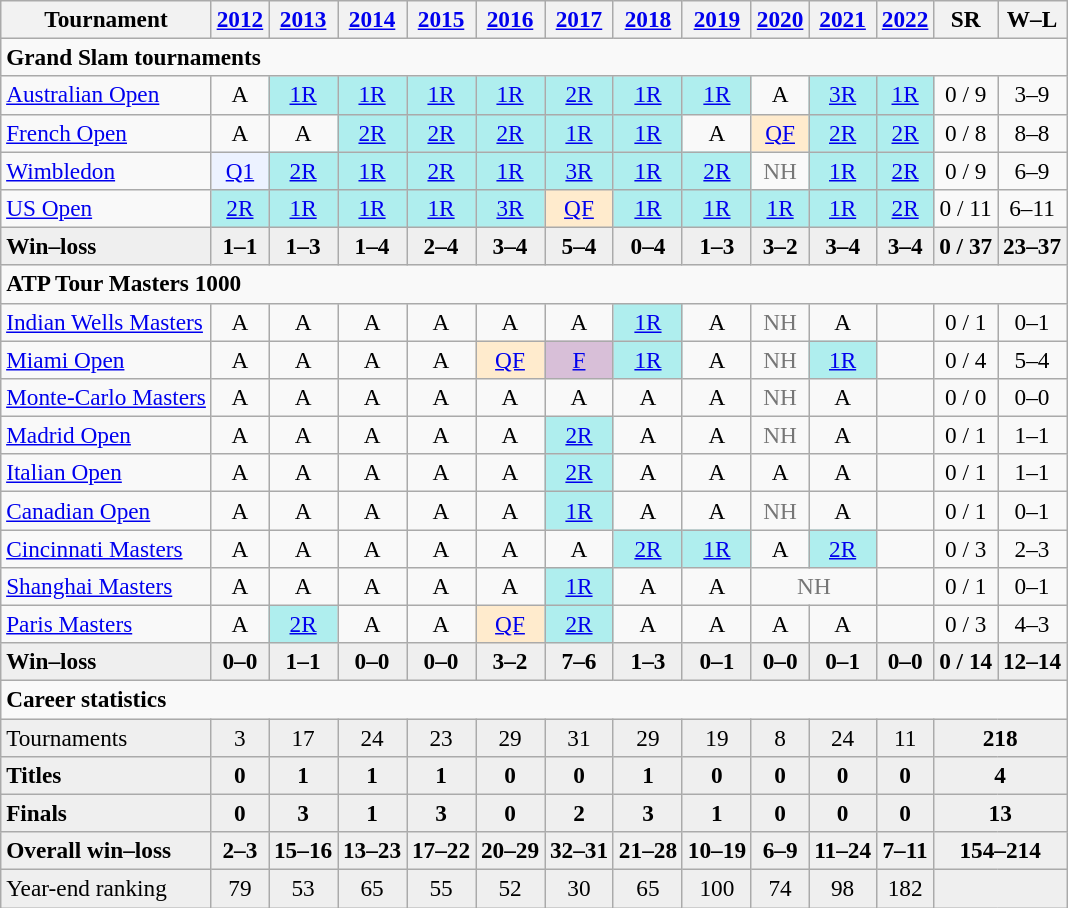<table class=wikitable style=text-align:center;font-size:97%>
<tr>
<th>Tournament</th>
<th><a href='#'>2012</a></th>
<th><a href='#'>2013</a></th>
<th><a href='#'>2014</a></th>
<th><a href='#'>2015</a></th>
<th><a href='#'>2016</a></th>
<th><a href='#'>2017</a></th>
<th><a href='#'>2018</a></th>
<th><a href='#'>2019</a></th>
<th><a href='#'>2020</a></th>
<th><a href='#'>2021</a></th>
<th><a href='#'>2022</a></th>
<th>SR</th>
<th>W–L</th>
</tr>
<tr>
<td colspan="14" style="text-align:left"><strong>Grand Slam tournaments</strong></td>
</tr>
<tr>
<td align=left><a href='#'>Australian Open</a></td>
<td>A</td>
<td bgcolor=afeeee><a href='#'>1R</a></td>
<td bgcolor=afeeee><a href='#'>1R</a></td>
<td bgcolor=afeeee><a href='#'>1R</a></td>
<td bgcolor=afeeee><a href='#'>1R</a></td>
<td bgcolor=afeeee><a href='#'>2R</a></td>
<td bgcolor=afeeee><a href='#'>1R</a></td>
<td bgcolor=afeeee><a href='#'>1R</a></td>
<td>A</td>
<td bgcolor=afeeee><a href='#'>3R</a></td>
<td bgcolor=afeeee><a href='#'>1R</a></td>
<td>0 / 9</td>
<td>3–9</td>
</tr>
<tr>
<td align=left><a href='#'>French Open</a></td>
<td>A</td>
<td>A</td>
<td bgcolor=afeeee><a href='#'>2R</a></td>
<td bgcolor=afeeee><a href='#'>2R</a></td>
<td bgcolor=afeeee><a href='#'>2R</a></td>
<td bgcolor=afeeee><a href='#'>1R</a></td>
<td bgcolor=afeeee><a href='#'>1R</a></td>
<td>A</td>
<td bgcolor=ffebcd><a href='#'>QF</a></td>
<td bgcolor=afeeee><a href='#'>2R</a></td>
<td bgcolor=afeeee><a href='#'>2R</a></td>
<td>0 / 8</td>
<td>8–8</td>
</tr>
<tr>
<td align=left><a href='#'>Wimbledon</a></td>
<td bgcolor=ecf2ff><a href='#'>Q1</a></td>
<td bgcolor=afeeee><a href='#'>2R</a></td>
<td bgcolor=afeeee><a href='#'>1R</a></td>
<td bgcolor=afeeee><a href='#'>2R</a></td>
<td bgcolor=afeeee><a href='#'>1R</a></td>
<td bgcolor=afeeee><a href='#'>3R</a></td>
<td bgcolor=afeeee><a href='#'>1R</a></td>
<td bgcolor=afeeee><a href='#'>2R</a></td>
<td style=color:#767676>NH</td>
<td bgcolor=afeeee><a href='#'>1R</a></td>
<td bgcolor=afeeee><a href='#'>2R</a></td>
<td>0 / 9</td>
<td>6–9</td>
</tr>
<tr>
<td align=left><a href='#'>US Open</a></td>
<td bgcolor=afeeee><a href='#'>2R</a></td>
<td bgcolor=afeeee><a href='#'>1R</a></td>
<td bgcolor=afeeee><a href='#'>1R</a></td>
<td bgcolor=afeeee><a href='#'>1R</a></td>
<td bgcolor=afeeee><a href='#'>3R</a></td>
<td bgcolor=ffebcd><a href='#'>QF</a></td>
<td bgcolor=afeeee><a href='#'>1R</a></td>
<td bgcolor=afeeee><a href='#'>1R</a></td>
<td bgcolor=afeeee><a href='#'>1R</a></td>
<td bgcolor=afeeee><a href='#'>1R</a></td>
<td bgcolor=afeeee><a href='#'>2R</a></td>
<td>0 / 11</td>
<td>6–11</td>
</tr>
<tr style=font-weight:bold;background:#efefef>
<td style=text-align:left>Win–loss</td>
<td>1–1</td>
<td>1–3</td>
<td>1–4</td>
<td>2–4</td>
<td>3–4</td>
<td>5–4</td>
<td>0–4</td>
<td>1–3</td>
<td>3–2</td>
<td>3–4</td>
<td>3–4</td>
<td>0 / 37</td>
<td>23–37</td>
</tr>
<tr>
<td colspan="14" style="text-align:left"><strong>ATP Tour Masters 1000</strong></td>
</tr>
<tr>
<td align=left><a href='#'>Indian Wells Masters</a></td>
<td>A</td>
<td>A</td>
<td>A</td>
<td>A</td>
<td>A</td>
<td>A</td>
<td bgcolor=afeeee><a href='#'>1R</a></td>
<td>A</td>
<td style="color:#767676">NH</td>
<td>A</td>
<td></td>
<td>0 / 1</td>
<td>0–1</td>
</tr>
<tr>
<td align=left><a href='#'>Miami Open</a></td>
<td>A</td>
<td>A</td>
<td>A</td>
<td>A</td>
<td bgcolor=ffebcd><a href='#'>QF</a></td>
<td bgcolor=thistle><a href='#'>F</a></td>
<td bgcolor=afeeee><a href='#'>1R</a></td>
<td>A</td>
<td style=color:#767676>NH</td>
<td bgcolor=afeeee><a href='#'>1R</a></td>
<td></td>
<td>0 / 4</td>
<td>5–4</td>
</tr>
<tr>
<td align=left><a href='#'>Monte-Carlo Masters</a></td>
<td>A</td>
<td>A</td>
<td>A</td>
<td>A</td>
<td>A</td>
<td>A</td>
<td>A</td>
<td>A</td>
<td style=color:#767676>NH</td>
<td>A</td>
<td></td>
<td>0 / 0</td>
<td>0–0</td>
</tr>
<tr>
<td align=left><a href='#'>Madrid Open</a></td>
<td>A</td>
<td>A</td>
<td>A</td>
<td>A</td>
<td>A</td>
<td bgcolor=afeeee><a href='#'>2R</a></td>
<td>A</td>
<td>A</td>
<td style=color:#767676>NH</td>
<td>A</td>
<td></td>
<td>0 / 1</td>
<td>1–1</td>
</tr>
<tr>
<td align=left><a href='#'>Italian Open</a></td>
<td>A</td>
<td>A</td>
<td>A</td>
<td>A</td>
<td>A</td>
<td bgcolor=afeeee><a href='#'>2R</a></td>
<td>A</td>
<td>A</td>
<td>A</td>
<td>A</td>
<td></td>
<td>0 / 1</td>
<td>1–1</td>
</tr>
<tr>
<td align=left><a href='#'>Canadian Open</a></td>
<td>A</td>
<td>A</td>
<td>A</td>
<td>A</td>
<td>A</td>
<td bgcolor=afeeee><a href='#'>1R</a></td>
<td>A</td>
<td>A</td>
<td style=color:#767676>NH</td>
<td>A</td>
<td></td>
<td>0 / 1</td>
<td>0–1</td>
</tr>
<tr>
<td align=left><a href='#'>Cincinnati Masters</a></td>
<td>A</td>
<td>A</td>
<td>A</td>
<td>A</td>
<td>A</td>
<td>A</td>
<td bgcolor=afeeee><a href='#'>2R</a></td>
<td bgcolor=afeeee><a href='#'>1R</a></td>
<td>A</td>
<td bgcolor=afeeee><a href='#'>2R</a></td>
<td></td>
<td>0 / 3</td>
<td>2–3</td>
</tr>
<tr>
<td align=left><a href='#'>Shanghai Masters</a></td>
<td>A</td>
<td>A</td>
<td>A</td>
<td>A</td>
<td>A</td>
<td bgcolor=afeeee><a href='#'>1R</a></td>
<td>A</td>
<td>A</td>
<td colspan="2" style="color:#767676">NH</td>
<td></td>
<td>0 / 1</td>
<td>0–1</td>
</tr>
<tr>
<td align=left><a href='#'>Paris Masters</a></td>
<td>A</td>
<td bgcolor=afeeee><a href='#'>2R</a></td>
<td>A</td>
<td>A</td>
<td bgcolor=ffebcd><a href='#'>QF</a></td>
<td bgcolor=afeeee><a href='#'>2R</a></td>
<td>A</td>
<td>A</td>
<td>A</td>
<td>A</td>
<td></td>
<td>0 / 3</td>
<td>4–3</td>
</tr>
<tr style=font-weight:bold;background:#efefef>
<td style=text-align:left>Win–loss</td>
<td>0–0</td>
<td>1–1</td>
<td>0–0</td>
<td>0–0</td>
<td>3–2</td>
<td>7–6</td>
<td>1–3</td>
<td>0–1</td>
<td>0–0</td>
<td>0–1</td>
<td>0–0</td>
<td>0 / 14</td>
<td>12–14</td>
</tr>
<tr>
<td colspan="14" style="text-align:left"><strong>Career statistics</strong></td>
</tr>
<tr style=background:#efefef>
<td style=text-align:left>Tournaments</td>
<td>3</td>
<td>17</td>
<td>24</td>
<td>23</td>
<td>29</td>
<td>31</td>
<td>29</td>
<td>19</td>
<td>8</td>
<td>24</td>
<td>11</td>
<td colspan="2"><strong>218</strong></td>
</tr>
<tr style=font-weight:bold;background:#efefef>
<td style=text-align:left>Titles</td>
<td>0</td>
<td>1</td>
<td>1</td>
<td>1</td>
<td>0</td>
<td>0</td>
<td>1</td>
<td>0</td>
<td>0</td>
<td>0</td>
<td>0</td>
<td colspan=2>4</td>
</tr>
<tr style=font-weight:bold;background:#efefef>
<td style=text-align:left>Finals</td>
<td>0</td>
<td>3</td>
<td>1</td>
<td>3</td>
<td>0</td>
<td>2</td>
<td>3</td>
<td>1</td>
<td>0</td>
<td>0</td>
<td>0</td>
<td colspan=2>13</td>
</tr>
<tr style=font-weight:bold;background:#efefef>
<td style=text-align:left>Overall win–loss</td>
<td>2–3</td>
<td>15–16</td>
<td>13–23</td>
<td>17–22</td>
<td>20–29</td>
<td>32–31</td>
<td>21–28</td>
<td>10–19</td>
<td>6–9</td>
<td>11–24</td>
<td>7–11</td>
<td colspan="2">154–214</td>
</tr>
<tr style=background:#efefef>
<td style=text-align:left>Year-end ranking</td>
<td>79</td>
<td>53</td>
<td>65</td>
<td>55</td>
<td>52</td>
<td>30</td>
<td>65</td>
<td>100</td>
<td>74</td>
<td>98</td>
<td>182</td>
<td colspan="2"><strong></strong></td>
</tr>
</table>
